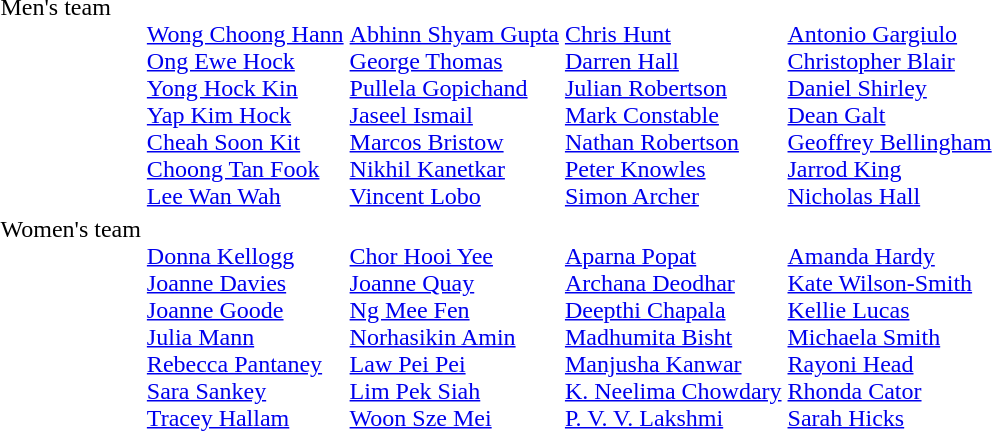<table>
<tr style="vertical-align:top;">
<td>Men's team</td>
<td><strong></strong><br><a href='#'>Wong Choong Hann</a><br><a href='#'>Ong Ewe Hock</a><br><a href='#'>Yong Hock Kin</a><br><a href='#'>Yap Kim Hock</a><br><a href='#'>Cheah Soon Kit</a><br><a href='#'>Choong Tan Fook</a><br><a href='#'>Lee Wan Wah</a></td>
<td><strong></strong><br><a href='#'>Abhinn Shyam Gupta</a><br><a href='#'>George Thomas</a><br><a href='#'>Pullela Gopichand</a><br><a href='#'>Jaseel Ismail</a><br><a href='#'>Marcos Bristow</a><br><a href='#'>Nikhil Kanetkar</a><br><a href='#'>Vincent Lobo</a></td>
<td><strong></strong><br><a href='#'>Chris Hunt</a><br><a href='#'>Darren Hall</a><br><a href='#'>Julian Robertson</a><br><a href='#'>Mark Constable</a><br><a href='#'>Nathan Robertson</a><br><a href='#'>Peter Knowles</a><br><a href='#'>Simon Archer</a></td>
<td><strong></strong><br><a href='#'>Antonio Gargiulo</a><br><a href='#'>Christopher Blair</a><br><a href='#'>Daniel Shirley</a><br><a href='#'>Dean Galt</a><br><a href='#'>Geoffrey Bellingham</a><br><a href='#'>Jarrod King</a><br><a href='#'>Nicholas Hall</a></td>
</tr>
<tr style="vertical-align:top;">
<td>Women's team</td>
<td><strong></strong><br><a href='#'>Donna Kellogg</a><br><a href='#'>Joanne Davies</a><br><a href='#'>Joanne Goode</a><br><a href='#'>Julia Mann</a><br><a href='#'>Rebecca Pantaney</a><br><a href='#'>Sara Sankey</a><br><a href='#'>Tracey Hallam</a></td>
<td><strong></strong><br><a href='#'>Chor Hooi Yee</a><br><a href='#'>Joanne Quay</a><br><a href='#'>Ng Mee Fen</a><br><a href='#'>Norhasikin Amin</a><br><a href='#'>Law Pei Pei</a><br><a href='#'>Lim Pek Siah</a><br><a href='#'>Woon Sze Mei</a></td>
<td><strong></strong><br><a href='#'>Aparna Popat</a><br><a href='#'>Archana Deodhar</a><br><a href='#'>Deepthi Chapala</a><br><a href='#'>Madhumita Bisht</a><br><a href='#'>Manjusha Kanwar</a><br><a href='#'>K. Neelima Chowdary</a><br><a href='#'>P. V. V. Lakshmi</a></td>
<td><strong></strong><br><a href='#'>Amanda Hardy</a><br><a href='#'>Kate Wilson-Smith</a><br><a href='#'>Kellie Lucas</a><br><a href='#'>Michaela Smith</a><br><a href='#'>Rayoni Head</a><br><a href='#'>Rhonda Cator</a><br><a href='#'>Sarah Hicks</a></td>
</tr>
</table>
